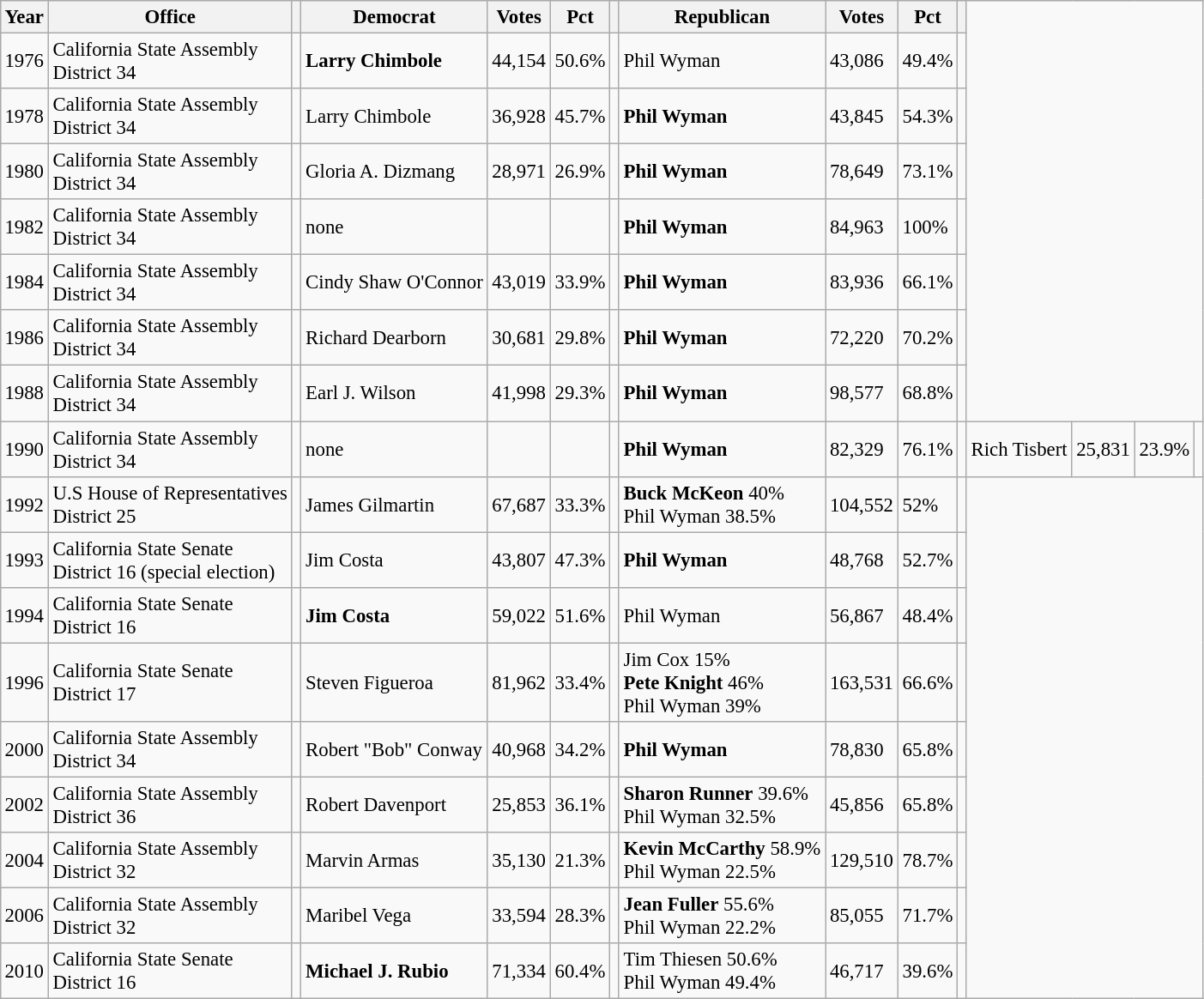<table class="wikitable" style="margin:0.5em ; font-size:95%">
<tr>
<th>Year</th>
<th>Office</th>
<th></th>
<th>Democrat</th>
<th>Votes</th>
<th>Pct</th>
<th></th>
<th>Republican</th>
<th>Votes</th>
<th>Pct</th>
<th></th>
</tr>
<tr>
<td>1976</td>
<td>California State Assembly<br> District 34</td>
<td></td>
<td><strong>Larry Chimbole</strong></td>
<td>44,154</td>
<td>50.6%</td>
<td></td>
<td>Phil Wyman</td>
<td>43,086</td>
<td>49.4%</td>
<td></td>
</tr>
<tr>
<td>1978</td>
<td>California State Assembly<br> District 34</td>
<td></td>
<td>Larry Chimbole</td>
<td>36,928</td>
<td>45.7%</td>
<td></td>
<td><strong>Phil Wyman</strong></td>
<td>43,845</td>
<td>54.3%</td>
<td></td>
</tr>
<tr>
<td>1980</td>
<td>California State Assembly<br> District 34</td>
<td></td>
<td>Gloria A. Dizmang</td>
<td>28,971</td>
<td>26.9%</td>
<td></td>
<td><strong>Phil Wyman</strong></td>
<td>78,649</td>
<td>73.1%</td>
<td></td>
</tr>
<tr>
<td>1982</td>
<td>California State Assembly<br> District 34</td>
<td></td>
<td>none</td>
<td></td>
<td></td>
<td></td>
<td><strong>Phil Wyman</strong></td>
<td>84,963</td>
<td>100%</td>
<td></td>
</tr>
<tr>
<td>1984</td>
<td>California State Assembly<br> District 34</td>
<td></td>
<td>Cindy Shaw O'Connor</td>
<td>43,019</td>
<td>33.9%</td>
<td></td>
<td><strong>Phil Wyman</strong></td>
<td>83,936</td>
<td>66.1%</td>
<td></td>
</tr>
<tr>
<td>1986</td>
<td>California State Assembly<br> District 34</td>
<td></td>
<td>Richard Dearborn</td>
<td>30,681</td>
<td>29.8%</td>
<td></td>
<td><strong>Phil Wyman</strong></td>
<td>72,220</td>
<td>70.2%</td>
<td></td>
</tr>
<tr>
<td>1988</td>
<td>California State Assembly<br> District 34</td>
<td></td>
<td>Earl J. Wilson</td>
<td>41,998</td>
<td>29.3%</td>
<td></td>
<td><strong>Phil Wyman</strong></td>
<td>98,577</td>
<td>68.8%</td>
<td></td>
</tr>
<tr>
<td>1990</td>
<td>California State Assembly<br> District 34</td>
<td></td>
<td>none</td>
<td></td>
<td></td>
<td></td>
<td><strong>Phil Wyman</strong></td>
<td>82,329</td>
<td>76.1%</td>
<td></td>
<td>Rich Tisbert</td>
<td>25,831</td>
<td>23.9%</td>
<td></td>
</tr>
<tr>
<td>1992</td>
<td>U.S House of Representatives<br> District 25</td>
<td></td>
<td>James Gilmartin</td>
<td>67,687</td>
<td>33.3%</td>
<td></td>
<td><strong>Buck McKeon</strong> 40%  <br>Phil Wyman 38.5%</td>
<td>104,552</td>
<td>52%</td>
<td></td>
</tr>
<tr>
<td>1993</td>
<td>California State Senate<br> District 16 (special election)</td>
<td></td>
<td>Jim Costa</td>
<td>43,807</td>
<td>47.3%</td>
<td></td>
<td><strong>Phil Wyman</strong></td>
<td>48,768</td>
<td>52.7%</td>
<td></td>
</tr>
<tr>
<td>1994</td>
<td>California State Senate<br> District 16</td>
<td></td>
<td><strong>Jim Costa</strong></td>
<td>59,022</td>
<td>51.6%</td>
<td></td>
<td>Phil Wyman</td>
<td>56,867</td>
<td>48.4%</td>
<td></td>
</tr>
<tr>
<td>1996</td>
<td>California State Senate<br> District 17</td>
<td></td>
<td>Steven Figueroa</td>
<td>81,962</td>
<td>33.4%</td>
<td></td>
<td>Jim Cox 15%  <br><strong>Pete Knight</strong> 46% <br>Phil Wyman 39%</td>
<td>163,531</td>
<td>66.6%</td>
<td></td>
</tr>
<tr>
<td>2000</td>
<td>California State Assembly<br> District 34</td>
<td></td>
<td>Robert "Bob" Conway</td>
<td>40,968</td>
<td>34.2%</td>
<td></td>
<td><strong>Phil Wyman</strong></td>
<td>78,830</td>
<td>65.8%</td>
<td></td>
</tr>
<tr>
<td>2002</td>
<td>California State Assembly<br> District 36</td>
<td></td>
<td>Robert Davenport</td>
<td>25,853</td>
<td>36.1%</td>
<td></td>
<td><strong>Sharon Runner</strong> 39.6% <br>Phil Wyman 32.5%</td>
<td>45,856</td>
<td>65.8%</td>
<td></td>
</tr>
<tr>
<td>2004</td>
<td>California State Assembly<br> District 32</td>
<td></td>
<td>Marvin Armas</td>
<td>35,130</td>
<td>21.3%</td>
<td></td>
<td><strong>Kevin McCarthy</strong> 58.9% <br>Phil Wyman 22.5%</td>
<td>129,510</td>
<td>78.7%</td>
<td></td>
</tr>
<tr>
<td>2006</td>
<td>California State Assembly<br> District 32</td>
<td></td>
<td>Maribel Vega</td>
<td>33,594</td>
<td>28.3%</td>
<td></td>
<td><strong>Jean Fuller</strong> 55.6% <br>Phil Wyman 22.2%</td>
<td>85,055</td>
<td>71.7%</td>
<td></td>
</tr>
<tr>
<td>2010</td>
<td>California State Senate<br> District 16</td>
<td></td>
<td><strong>Michael J. Rubio</strong></td>
<td>71,334</td>
<td>60.4%</td>
<td></td>
<td>Tim Thiesen 50.6% <br>Phil Wyman 49.4%</td>
<td>46,717</td>
<td>39.6%</td>
<td></td>
</tr>
</table>
